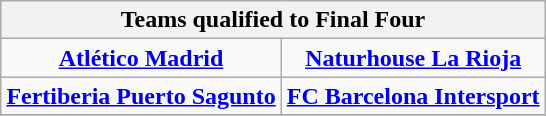<table class="wikitable" style="text-align: center; margin: 0 auto;">
<tr>
<th colspan="4">Teams qualified to <strong>Final Four</strong></th>
</tr>
<tr>
<td><strong><a href='#'>Atlético Madrid</a></strong></td>
<td><strong><a href='#'>Naturhouse La Rioja</a></strong></td>
</tr>
<tr>
<td><strong><a href='#'>Fertiberia Puerto Sagunto</a></strong></td>
<td><strong><a href='#'>FC Barcelona Intersport</a></strong></td>
</tr>
<tr>
</tr>
</table>
